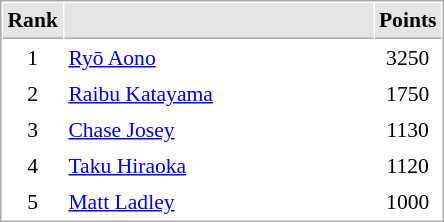<table cellspacing="1" cellpadding="3" style="border:1px solid #aaa; font-size:90%;">
<tr style="background:#e4e4e4;">
<th style="border-bottom:1px solid #aaa; width:10px;">Rank</th>
<th style="border-bottom:1px solid #aaa; width:200px;"></th>
<th style="border-bottom:1px solid #aaa; width:20px;">Points</th>
</tr>
<tr>
<td align=center>1</td>
<td> <a href='#'>Ryō Aono</a></td>
<td align=center>3250</td>
</tr>
<tr>
<td align=center>2</td>
<td> <a href='#'>Raibu Katayama</a></td>
<td align=center>1750</td>
</tr>
<tr>
<td align=center>3</td>
<td> <a href='#'>Chase Josey</a></td>
<td align=center>1130</td>
</tr>
<tr>
<td align=center>4</td>
<td> <a href='#'>Taku Hiraoka</a></td>
<td align=center>1120</td>
</tr>
<tr>
<td align=center>5</td>
<td> <a href='#'>Matt Ladley</a></td>
<td align=center>1000</td>
</tr>
</table>
